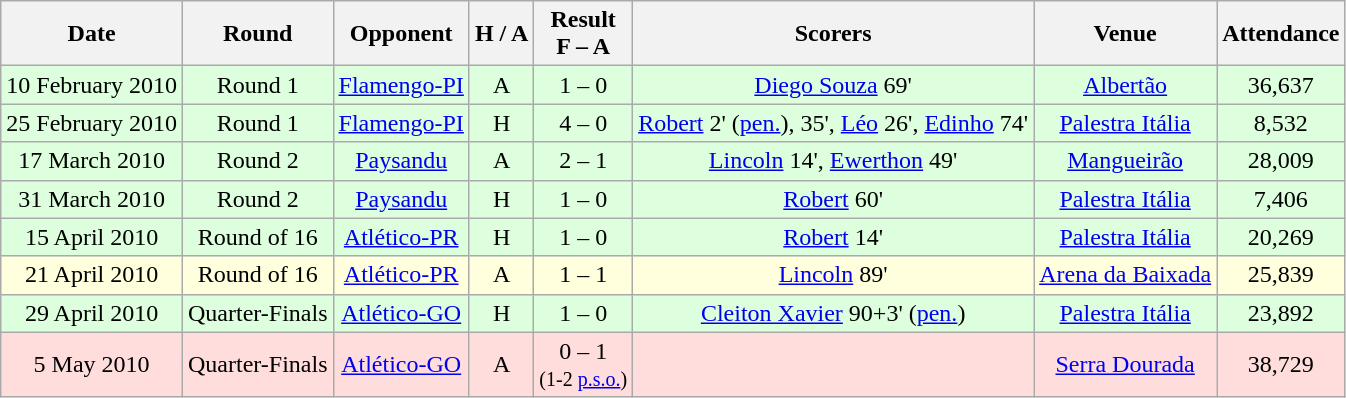<table class="wikitable" style="text-align:center">
<tr>
<th>Date</th>
<th>Round</th>
<th>Opponent</th>
<th>H / A</th>
<th>Result<br>F – A</th>
<th>Scorers</th>
<th>Venue</th>
<th>Attendance</th>
</tr>
<tr bgcolor="#ddffdd">
<td>10 February 2010</td>
<td>Round 1</td>
<td><a href='#'>Flamengo-PI</a></td>
<td>A</td>
<td>1 – 0</td>
<td><a href='#'>Diego Souza</a> 69'</td>
<td><a href='#'>Albertão</a></td>
<td>36,637</td>
</tr>
<tr bgcolor="#ddffdd">
<td>25 February 2010</td>
<td>Round 1</td>
<td><a href='#'>Flamengo-PI</a></td>
<td>H</td>
<td>4 – 0</td>
<td><a href='#'>Robert</a> 2' (<a href='#'>pen.</a>), 35', <a href='#'>Léo</a> 26', <a href='#'>Edinho</a> 74'</td>
<td><a href='#'>Palestra Itália</a></td>
<td>8,532</td>
</tr>
<tr bgcolor="#ddffdd">
<td>17 March 2010</td>
<td>Round 2</td>
<td><a href='#'>Paysandu</a></td>
<td>A</td>
<td>2 – 1</td>
<td><a href='#'>Lincoln</a> 14', <a href='#'>Ewerthon</a> 49'</td>
<td><a href='#'>Mangueirão</a></td>
<td>28,009</td>
</tr>
<tr bgcolor="#ddffdd">
<td>31 March 2010</td>
<td>Round 2</td>
<td><a href='#'>Paysandu</a></td>
<td>H</td>
<td>1 – 0</td>
<td><a href='#'>Robert</a> 60'</td>
<td><a href='#'>Palestra Itália</a></td>
<td>7,406</td>
</tr>
<tr bgcolor="ddffdd">
<td>15 April 2010</td>
<td>Round of 16</td>
<td><a href='#'>Atlético-PR</a></td>
<td>H</td>
<td>1 – 0</td>
<td><a href='#'>Robert</a> 14'</td>
<td><a href='#'>Palestra Itália</a></td>
<td>20,269</td>
</tr>
<tr bgcolor="ffffdd">
<td>21 April 2010</td>
<td>Round of 16</td>
<td><a href='#'>Atlético-PR</a></td>
<td>A</td>
<td>1 – 1</td>
<td><a href='#'>Lincoln</a> 89'</td>
<td><a href='#'>Arena da Baixada</a></td>
<td>25,839</td>
</tr>
<tr bgcolor="ddffdd">
<td>29 April 2010</td>
<td>Quarter-Finals</td>
<td><a href='#'>Atlético-GO</a></td>
<td>H</td>
<td>1 – 0</td>
<td><a href='#'>Cleiton Xavier</a> 90+3' (<a href='#'>pen.</a>)</td>
<td><a href='#'>Palestra Itália</a></td>
<td>23,892</td>
</tr>
<tr bgcolor="ffdddd">
<td>5 May 2010</td>
<td>Quarter-Finals</td>
<td><a href='#'>Atlético-GO</a></td>
<td>A</td>
<td>0 – 1<br><small>(1-2 <a href='#'>p.s.o.</a>)</small></td>
<td></td>
<td><a href='#'>Serra Dourada</a></td>
<td>38,729</td>
</tr>
</table>
